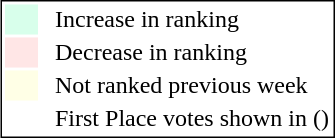<table style="border:1px solid black; float:right;">
<tr>
<td style="background:#D8FFEB; width:20px;"></td>
<td> </td>
<td>Increase in ranking</td>
</tr>
<tr>
<td style="background:#FFE6E6; width:20px;"></td>
<td> </td>
<td>Decrease in ranking</td>
</tr>
<tr>
<td style="background:#FFFFE6; width:20px;"></td>
<td> </td>
<td>Not ranked previous week</td>
</tr>
<tr>
<td> </td>
<td> </td>
<td>First Place votes shown in ()</td>
</tr>
</table>
